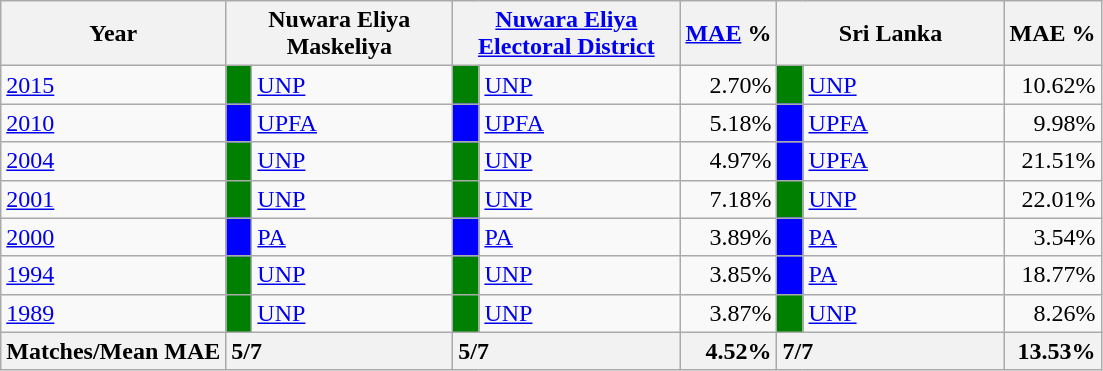<table class="wikitable">
<tr>
<th>Year</th>
<th colspan="2" width="144px">Nuwara Eliya Maskeliya</th>
<th colspan="2" width="144px"><a href='#'>Nuwara Eliya Electoral District</a></th>
<th><a href='#'>MAE</a> %</th>
<th colspan="2" width="144px">Sri Lanka</th>
<th>MAE %</th>
</tr>
<tr>
<td><a href='#'>2015</a></td>
<td style="background-color:green;" width="10px"></td>
<td style="text-align:left;"><a href='#'>UNP</a></td>
<td style="background-color:green;" width="10px"></td>
<td style="text-align:left;"><a href='#'>UNP</a></td>
<td style="text-align:right;">2.70%</td>
<td style="background-color:green;" width="10px"></td>
<td style="text-align:left;"><a href='#'>UNP</a></td>
<td style="text-align:right;">10.62%</td>
</tr>
<tr>
<td><a href='#'>2010</a></td>
<td style="background-color:blue;" width="10px"></td>
<td style="text-align:left;"><a href='#'>UPFA</a></td>
<td style="background-color:blue;" width="10px"></td>
<td style="text-align:left;"><a href='#'>UPFA</a></td>
<td style="text-align:right;">5.18%</td>
<td style="background-color:blue;" width="10px"></td>
<td style="text-align:left;"><a href='#'>UPFA</a></td>
<td style="text-align:right;">9.98%</td>
</tr>
<tr>
<td><a href='#'>2004</a></td>
<td style="background-color:green;" width="10px"></td>
<td style="text-align:left;"><a href='#'>UNP</a></td>
<td style="background-color:green;" width="10px"></td>
<td style="text-align:left;"><a href='#'>UNP</a></td>
<td style="text-align:right;">4.97%</td>
<td style="background-color:blue;" width="10px"></td>
<td style="text-align:left;"><a href='#'>UPFA</a></td>
<td style="text-align:right;">21.51%</td>
</tr>
<tr>
<td><a href='#'>2001</a></td>
<td style="background-color:green;" width="10px"></td>
<td style="text-align:left;"><a href='#'>UNP</a></td>
<td style="background-color:green;" width="10px"></td>
<td style="text-align:left;"><a href='#'>UNP</a></td>
<td style="text-align:right;">7.18%</td>
<td style="background-color:green;" width="10px"></td>
<td style="text-align:left;"><a href='#'>UNP</a></td>
<td style="text-align:right;">22.01%</td>
</tr>
<tr>
<td><a href='#'>2000</a></td>
<td style="background-color:blue;" width="10px"></td>
<td style="text-align:left;"><a href='#'>PA</a></td>
<td style="background-color:blue;" width="10px"></td>
<td style="text-align:left;"><a href='#'>PA</a></td>
<td style="text-align:right;">3.89%</td>
<td style="background-color:blue;" width="10px"></td>
<td style="text-align:left;"><a href='#'>PA</a></td>
<td style="text-align:right;">3.54%</td>
</tr>
<tr>
<td><a href='#'>1994</a></td>
<td style="background-color:green;" width="10px"></td>
<td style="text-align:left;"><a href='#'>UNP</a></td>
<td style="background-color:green;" width="10px"></td>
<td style="text-align:left;"><a href='#'>UNP</a></td>
<td style="text-align:right;">3.85%</td>
<td style="background-color:blue;" width="10px"></td>
<td style="text-align:left;"><a href='#'>PA</a></td>
<td style="text-align:right;">18.77%</td>
</tr>
<tr>
<td><a href='#'>1989</a></td>
<td style="background-color:green;" width="10px"></td>
<td style="text-align:left;"><a href='#'>UNP</a></td>
<td style="background-color:green;" width="10px"></td>
<td style="text-align:left;"><a href='#'>UNP</a></td>
<td style="text-align:right;">3.87%</td>
<td style="background-color:green;" width="10px"></td>
<td style="text-align:left;"><a href='#'>UNP</a></td>
<td style="text-align:right;">8.26%</td>
</tr>
<tr>
<th>Matches/Mean MAE</th>
<th style="text-align:left;"colspan="2" width="144px">5/7</th>
<th style="text-align:left;"colspan="2" width="144px">5/7</th>
<th style="text-align:right;">4.52%</th>
<th style="text-align:left;"colspan="2" width="144px">7/7</th>
<th style="text-align:right;">13.53%</th>
</tr>
</table>
